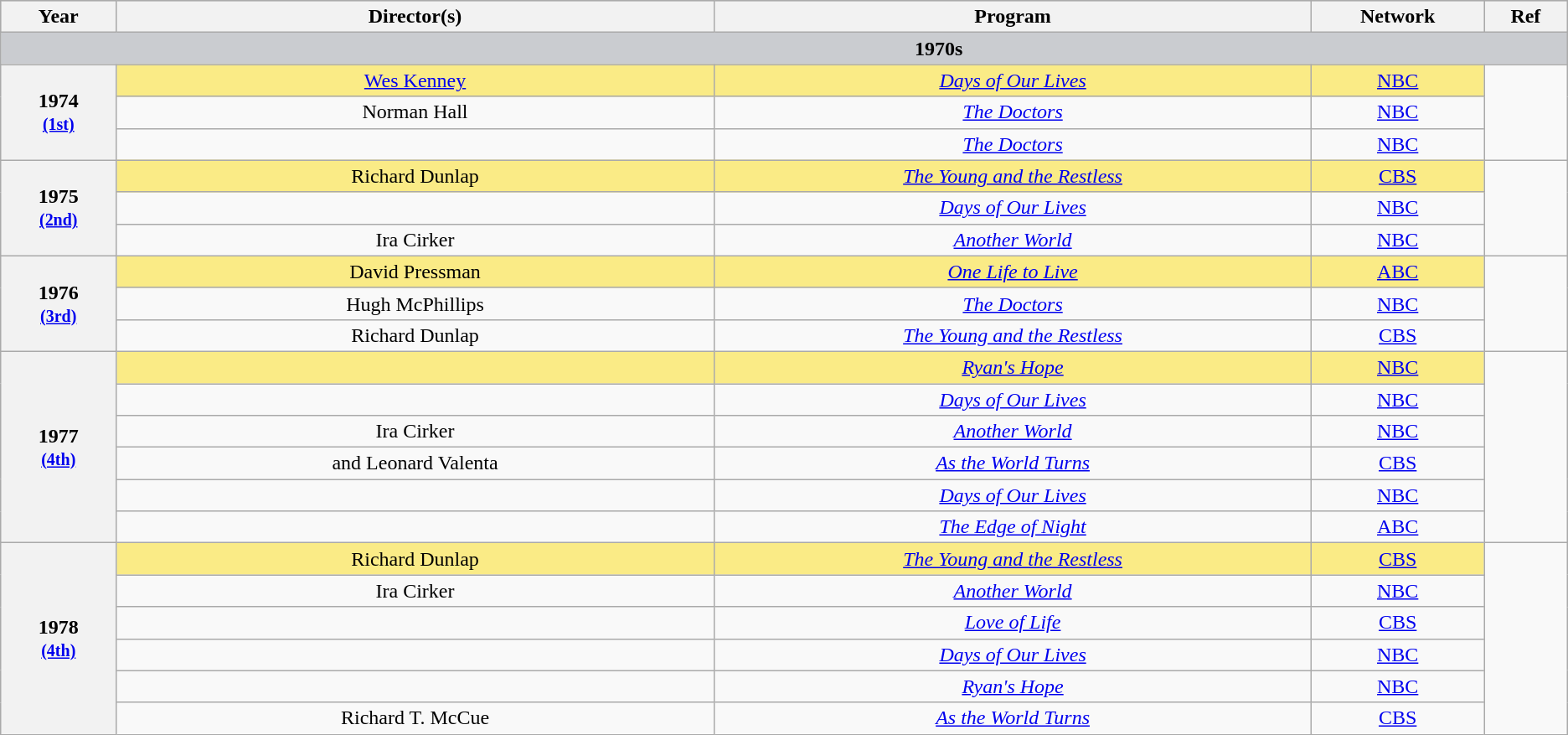<table class="wikitable sortable" style="text-align: center;">
<tr style="background:#bebebe;">
<th scope="col" style="width:1.5%;">Year</th>
<th scope="col" style="width:10%;">Director(s)</th>
<th scope="col" style="width:10%;">Program</th>
<th scope="col" style="width:2%;">Network</th>
<th scope="col" style="width:1%;" class="unsortable">Ref</th>
</tr>
<tr>
<td colspan=5 data-sort-value="ω" style="background-color:#CACCD0; font-weight:bold; padding-left:20%">1970s</td>
</tr>
<tr>
<th scope="row" rowspan=3>1974 <br><small><a href='#'>(1st)</a></small></th>
<td style="background:#FAEB86"><a href='#'>Wes Kenney</a></td>
<td style="background:#FAEB86"><em><a href='#'>Days of Our Lives</a></em></td>
<td style="background:#FAEB86"><a href='#'>NBC</a></td>
<td rowspan=3></td>
</tr>
<tr>
<td>Norman Hall</td>
<td><em><a href='#'>The Doctors</a></em></td>
<td><a href='#'>NBC</a></td>
</tr>
<tr>
<td></td>
<td><em><a href='#'>The Doctors</a></em></td>
<td><a href='#'>NBC</a></td>
</tr>
<tr>
<th scope="row"  rowspan=3>1975 <br><small><a href='#'>(2nd)</a></small></th>
<td style="background:#FAEB86">Richard Dunlap</td>
<td style="background:#FAEB86"><em><a href='#'>The Young and the Restless</a></em></td>
<td style="background:#FAEB86"><a href='#'>CBS</a></td>
<td rowspan=3></td>
</tr>
<tr>
<td></td>
<td><em><a href='#'>Days of Our Lives</a></em></td>
<td><a href='#'>NBC</a></td>
</tr>
<tr>
<td>Ira Cirker</td>
<td><em><a href='#'>Another World</a></em></td>
<td><a href='#'>NBC</a></td>
</tr>
<tr>
<th scope="row"  rowspan=3>1976 <br><small><a href='#'>(3rd)</a></small></th>
<td style="background:#FAEB86">David Pressman </td>
<td style="background:#FAEB86"><em><a href='#'>One Life to Live</a></em></td>
<td style="background:#FAEB86"><a href='#'>ABC</a></td>
<td rowspan=3></td>
</tr>
<tr>
<td>Hugh McPhillips</td>
<td><em><a href='#'>The Doctors</a></em></td>
<td><a href='#'>NBC</a></td>
</tr>
<tr>
<td>Richard Dunlap</td>
<td><em><a href='#'>The Young and the Restless</a></em></td>
<td><a href='#'>CBS</a></td>
</tr>
<tr>
<th scope="row"  rowspan=6>1977 <br><small><a href='#'>(4th)</a></small></th>
<td style="background:#FAEB86"></td>
<td style="background:#FAEB86"><em><a href='#'>Ryan's Hope</a></em></td>
<td style="background:#FAEB86"><a href='#'>NBC</a></td>
<td rowspan=6></td>
</tr>
<tr>
<td></td>
<td><em><a href='#'>Days of Our Lives</a></em></td>
<td><a href='#'>NBC</a></td>
</tr>
<tr>
<td>Ira Cirker</td>
<td><em><a href='#'>Another World</a></em></td>
<td><a href='#'>NBC</a></td>
</tr>
<tr>
<td>  and Leonard Valenta</td>
<td><em><a href='#'>As the World Turns</a></em></td>
<td><a href='#'>CBS</a></td>
</tr>
<tr>
<td></td>
<td><em><a href='#'>Days of Our Lives</a></em></td>
<td><a href='#'>NBC</a></td>
</tr>
<tr>
<td></td>
<td><em><a href='#'>The Edge of Night</a></em></td>
<td><a href='#'>ABC</a></td>
</tr>
<tr>
<th scope="row"  rowspan=6>1978 <br><small><a href='#'>(4th)</a></small></th>
<td style="background:#FAEB86">Richard Dunlap</td>
<td style="background:#FAEB86"><em><a href='#'>The Young and the Restless</a></em></td>
<td style="background:#FAEB86"><a href='#'>CBS</a></td>
<td rowspan=6></td>
</tr>
<tr>
<td>Ira Cirker</td>
<td><em><a href='#'>Another World</a></em></td>
<td><a href='#'>NBC</a></td>
</tr>
<tr>
<td></td>
<td><em><a href='#'>Love of Life</a></em></td>
<td><a href='#'>CBS</a></td>
</tr>
<tr>
<td></td>
<td><em><a href='#'>Days of Our Lives</a></em></td>
<td><a href='#'>NBC</a></td>
</tr>
<tr>
<td></td>
<td><em><a href='#'>Ryan's Hope</a></em></td>
<td><a href='#'>NBC</a></td>
</tr>
<tr>
<td>Richard T. McCue</td>
<td><em><a href='#'>As the World Turns</a></em></td>
<td><a href='#'>CBS</a></td>
</tr>
</table>
